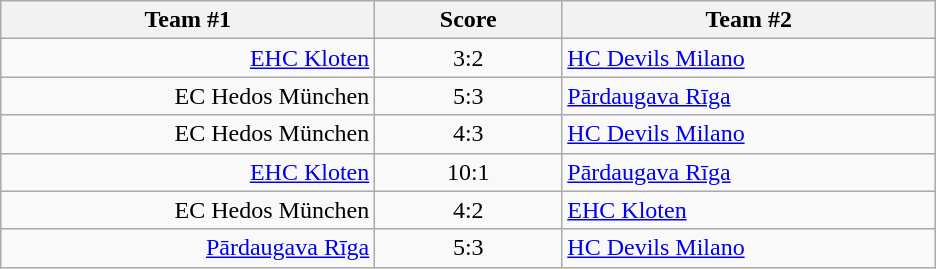<table class="wikitable" style="text-align: center;">
<tr>
<th width=22%>Team #1</th>
<th width=11%>Score</th>
<th width=22%>Team #2</th>
</tr>
<tr>
<td style="text-align: right;"><a href='#'>EHC Kloten</a> </td>
<td>3:2</td>
<td style="text-align: left;"> <a href='#'>HC Devils Milano</a></td>
</tr>
<tr>
<td style="text-align: right;">EC Hedos München </td>
<td>5:3</td>
<td style="text-align: left;"> <a href='#'>Pārdaugava Rīga</a></td>
</tr>
<tr>
<td style="text-align: right;">EC Hedos München </td>
<td>4:3</td>
<td style="text-align: left;"> <a href='#'>HC Devils Milano</a></td>
</tr>
<tr>
<td style="text-align: right;"><a href='#'>EHC Kloten</a> </td>
<td>10:1</td>
<td style="text-align: left;"> <a href='#'>Pārdaugava Rīga</a></td>
</tr>
<tr>
<td style="text-align: right;">EC Hedos München </td>
<td>4:2</td>
<td style="text-align: left;"> <a href='#'>EHC Kloten</a></td>
</tr>
<tr>
<td style="text-align: right;"><a href='#'>Pārdaugava Rīga</a> </td>
<td>5:3</td>
<td style="text-align: left;"> <a href='#'>HC Devils Milano</a></td>
</tr>
</table>
